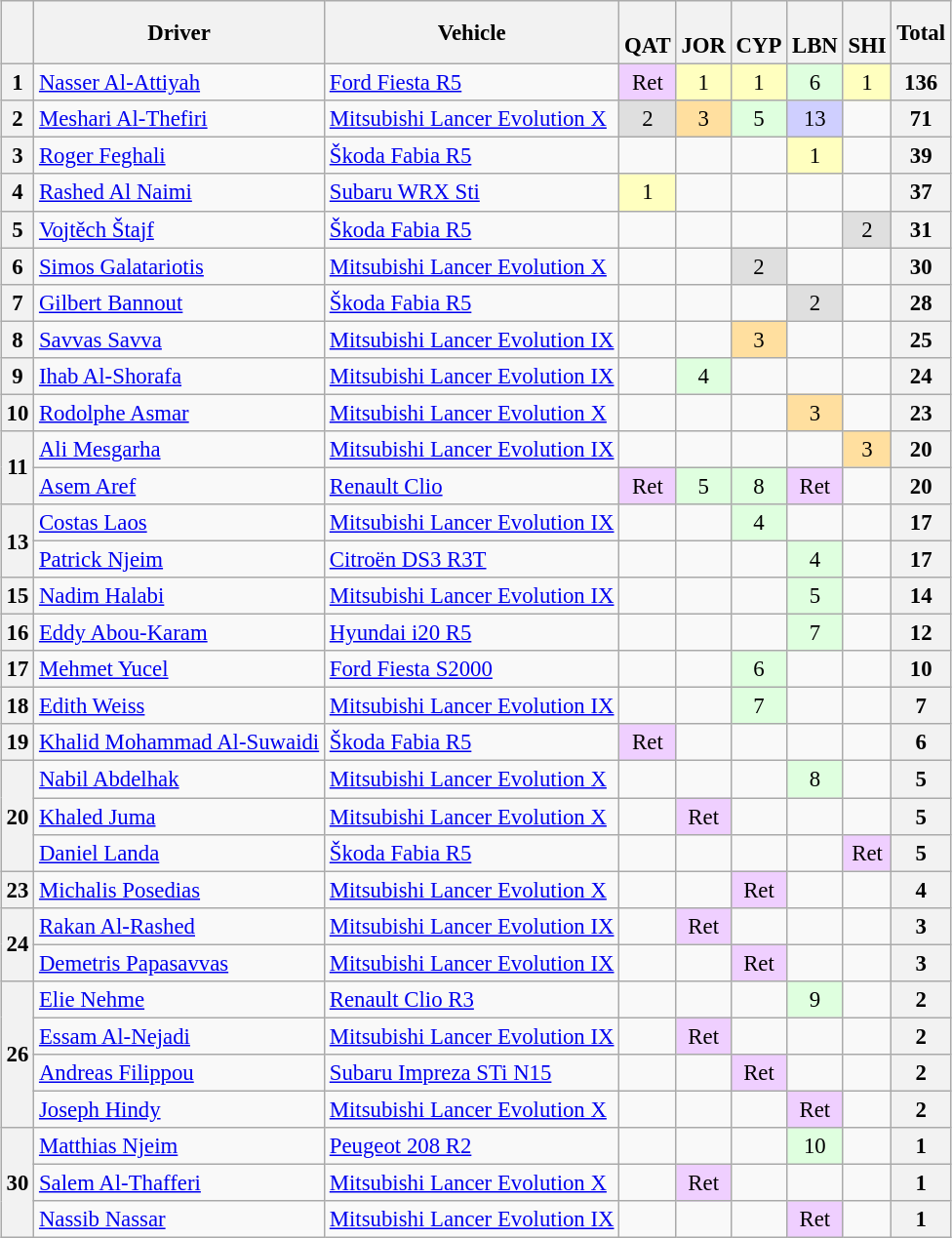<table>
<tr>
<td valign="top"><br><table class="wikitable" style="font-size: 95%; text-align: center;">
<tr>
<th></th>
<th>Driver</th>
<th>Vehicle</th>
<th><br>QAT</th>
<th><br>JOR</th>
<th><br>CYP</th>
<th><br>LBN</th>
<th><br>SHI</th>
<th>Total</th>
</tr>
<tr>
<th>1</th>
<td align=left> <a href='#'>Nasser Al-Attiyah</a></td>
<td align=left><a href='#'>Ford Fiesta R5</a></td>
<td style="background:#efcfff;">Ret</td>
<td style="background:#ffffbf;">1</td>
<td style="background:#ffffbf;">1</td>
<td style="background:#dfffdf;">6</td>
<td style="background:#ffffbf;">1</td>
<th>136</th>
</tr>
<tr>
<th>2</th>
<td align=left> <a href='#'>Meshari Al-Thefiri</a></td>
<td align=left><a href='#'>Mitsubishi Lancer Evolution X</a></td>
<td style="background:#dfdfdf;">2</td>
<td style="background:#ffdf9f;">3</td>
<td style="background:#dfffdf;">5</td>
<td style="background:#cfcfff;">13</td>
<td></td>
<th>71</th>
</tr>
<tr>
<th>3</th>
<td align=left> <a href='#'>Roger Feghali</a></td>
<td align=left><a href='#'>Škoda Fabia R5</a></td>
<td></td>
<td></td>
<td></td>
<td style="background:#ffffbf;">1</td>
<td></td>
<th>39</th>
</tr>
<tr>
<th>4</th>
<td align=left> <a href='#'>Rashed Al Naimi</a></td>
<td align=left><a href='#'>Subaru WRX Sti</a></td>
<td style="background:#ffffbf;">1</td>
<td></td>
<td></td>
<td></td>
<td></td>
<th>37</th>
</tr>
<tr>
<th>5</th>
<td align=left> <a href='#'>Vojtěch Štajf</a></td>
<td align=left><a href='#'>Škoda Fabia R5</a></td>
<td></td>
<td></td>
<td></td>
<td></td>
<td style="background:#dfdfdf;">2</td>
<th>31</th>
</tr>
<tr>
<th>6</th>
<td align=left> <a href='#'>Simos Galatariotis</a></td>
<td align=left><a href='#'>Mitsubishi Lancer Evolution X</a></td>
<td></td>
<td></td>
<td style="background:#dfdfdf;">2</td>
<td></td>
<td></td>
<th>30</th>
</tr>
<tr>
<th>7</th>
<td align=left> <a href='#'>Gilbert Bannout</a></td>
<td align=left><a href='#'>Škoda Fabia R5</a></td>
<td></td>
<td></td>
<td></td>
<td style="background:#dfdfdf;">2</td>
<td></td>
<th>28</th>
</tr>
<tr>
<th>8</th>
<td align=left> <a href='#'>Savvas Savva</a></td>
<td align=left><a href='#'>Mitsubishi Lancer Evolution IX</a></td>
<td></td>
<td></td>
<td style="background:#ffdf9f;">3</td>
<td></td>
<td></td>
<th>25</th>
</tr>
<tr>
<th>9</th>
<td align=left> <a href='#'>Ihab Al-Shorafa</a></td>
<td align=left><a href='#'>Mitsubishi Lancer Evolution IX</a></td>
<td></td>
<td style="background:#dfffdf;">4</td>
<td></td>
<td></td>
<td></td>
<th>24</th>
</tr>
<tr>
<th>10</th>
<td align=left> <a href='#'>Rodolphe Asmar</a></td>
<td align=left><a href='#'>Mitsubishi Lancer Evolution X</a></td>
<td></td>
<td></td>
<td></td>
<td style="background:#ffdf9f;">3</td>
<td></td>
<th>23</th>
</tr>
<tr>
<th rowspan=2>11</th>
<td align=left> <a href='#'>Ali Mesgarha</a></td>
<td align=left><a href='#'>Mitsubishi Lancer Evolution IX</a></td>
<td></td>
<td></td>
<td></td>
<td></td>
<td style="background:#ffdf9f;">3</td>
<th>20</th>
</tr>
<tr>
<td align=left> <a href='#'>Asem Aref</a></td>
<td align=left><a href='#'>Renault Clio</a></td>
<td style="background:#efcfff;">Ret</td>
<td style="background:#dfffdf;">5</td>
<td style="background:#dfffdf;">8</td>
<td style="background:#efcfff;">Ret</td>
<td></td>
<th>20</th>
</tr>
<tr>
<th rowspan=2>13</th>
<td align=left> <a href='#'>Costas Laos</a></td>
<td align=left><a href='#'>Mitsubishi Lancer Evolution IX</a></td>
<td></td>
<td></td>
<td style="background:#dfffdf;">4</td>
<td></td>
<td></td>
<th>17</th>
</tr>
<tr>
<td align=left> <a href='#'>Patrick Njeim</a></td>
<td align=left><a href='#'>Citroën DS3 R3T</a></td>
<td></td>
<td></td>
<td></td>
<td style="background:#dfffdf;">4</td>
<td></td>
<th>17</th>
</tr>
<tr>
<th>15</th>
<td align=left> <a href='#'>Nadim Halabi</a></td>
<td align=left><a href='#'>Mitsubishi Lancer Evolution IX</a></td>
<td></td>
<td></td>
<td></td>
<td style="background:#dfffdf;">5</td>
<td></td>
<th>14</th>
</tr>
<tr>
<th>16</th>
<td align=left> <a href='#'>Eddy Abou-Karam</a></td>
<td align=left><a href='#'>Hyundai i20 R5</a></td>
<td></td>
<td></td>
<td></td>
<td style="background:#dfffdf;">7</td>
<td></td>
<th>12</th>
</tr>
<tr>
<th>17</th>
<td align=left> <a href='#'>Mehmet Yucel</a></td>
<td align=left><a href='#'>Ford Fiesta S2000</a></td>
<td></td>
<td></td>
<td style="background:#dfffdf;">6</td>
<td></td>
<td></td>
<th>10</th>
</tr>
<tr>
<th>18</th>
<td align=left> <a href='#'>Edith Weiss</a></td>
<td align=left><a href='#'>Mitsubishi Lancer Evolution IX</a></td>
<td></td>
<td></td>
<td style="background:#dfffdf;">7</td>
<td></td>
<td></td>
<th>7</th>
</tr>
<tr>
<th>19</th>
<td align=left> <a href='#'>Khalid Mohammad Al-Suwaidi</a></td>
<td align=left><a href='#'>Škoda Fabia R5</a></td>
<td style="background:#efcfff;">Ret</td>
<td></td>
<td></td>
<td></td>
<td></td>
<th>6</th>
</tr>
<tr>
<th rowspan=3>20</th>
<td align=left> <a href='#'>Nabil Abdelhak</a></td>
<td align=left><a href='#'>Mitsubishi Lancer Evolution X</a></td>
<td></td>
<td></td>
<td></td>
<td style="background:#dfffdf;">8</td>
<td></td>
<th>5</th>
</tr>
<tr>
<td align=left> <a href='#'>Khaled Juma</a></td>
<td align=left><a href='#'>Mitsubishi Lancer Evolution X</a></td>
<td></td>
<td style="background:#efcfff;">Ret</td>
<td></td>
<td></td>
<td></td>
<th>5</th>
</tr>
<tr>
<td align=left> <a href='#'>Daniel Landa</a></td>
<td align=left><a href='#'>Škoda Fabia R5</a></td>
<td></td>
<td></td>
<td></td>
<td></td>
<td style="background:#efcfff;">Ret</td>
<th>5</th>
</tr>
<tr>
<th>23</th>
<td align=left> <a href='#'>Michalis Posedias</a></td>
<td align=left><a href='#'>Mitsubishi Lancer Evolution X</a></td>
<td></td>
<td></td>
<td style="background:#efcfff;">Ret</td>
<td></td>
<td></td>
<th>4</th>
</tr>
<tr>
<th rowspan=2>24</th>
<td align=left> <a href='#'>Rakan Al-Rashed</a></td>
<td align=left><a href='#'>Mitsubishi Lancer Evolution IX</a></td>
<td></td>
<td style="background:#efcfff;">Ret</td>
<td></td>
<td></td>
<td></td>
<th>3</th>
</tr>
<tr>
<td align=left> <a href='#'>Demetris Papasavvas</a></td>
<td align=left><a href='#'>Mitsubishi Lancer Evolution IX</a></td>
<td></td>
<td></td>
<td style="background:#efcfff;">Ret</td>
<td></td>
<td></td>
<th>3</th>
</tr>
<tr>
<th rowspan=4>26</th>
<td align=left> <a href='#'>Elie Nehme</a></td>
<td align=left><a href='#'>Renault Clio R3</a></td>
<td></td>
<td></td>
<td></td>
<td style="background:#dfffdf;">9</td>
<td></td>
<th>2</th>
</tr>
<tr>
<td align=left> <a href='#'>Essam Al-Nejadi</a></td>
<td align=left><a href='#'>Mitsubishi Lancer Evolution IX</a></td>
<td></td>
<td style="background:#efcfff;">Ret</td>
<td></td>
<td></td>
<td></td>
<th>2</th>
</tr>
<tr>
<td align=left> <a href='#'>Andreas Filippou</a></td>
<td align=left><a href='#'>Subaru Impreza STi N15</a></td>
<td></td>
<td></td>
<td style="background:#efcfff;">Ret</td>
<td></td>
<td></td>
<th>2</th>
</tr>
<tr>
<td align=left> <a href='#'>Joseph Hindy</a></td>
<td align=left><a href='#'>Mitsubishi Lancer Evolution X</a></td>
<td></td>
<td></td>
<td></td>
<td style="background:#efcfff;">Ret</td>
<td></td>
<th>2</th>
</tr>
<tr>
<th rowspan=3>30</th>
<td align=left> <a href='#'>Matthias Njeim</a></td>
<td align=left><a href='#'>Peugeot 208 R2</a></td>
<td></td>
<td></td>
<td></td>
<td style="background:#dfffdf;">10</td>
<td></td>
<th>1</th>
</tr>
<tr>
<td align=left> <a href='#'>Salem Al-Thafferi</a></td>
<td align=left><a href='#'>Mitsubishi Lancer Evolution X</a></td>
<td></td>
<td style="background:#efcfff;">Ret</td>
<td></td>
<td></td>
<td></td>
<th>1</th>
</tr>
<tr>
<td align=left> <a href='#'>Nassib Nassar</a></td>
<td align=left><a href='#'>Mitsubishi Lancer Evolution IX</a></td>
<td></td>
<td></td>
<td></td>
<td style="background:#efcfff;">Ret</td>
<td></td>
<th>1</th>
</tr>
</table>
</td>
<td valign=top><br></td>
</tr>
</table>
